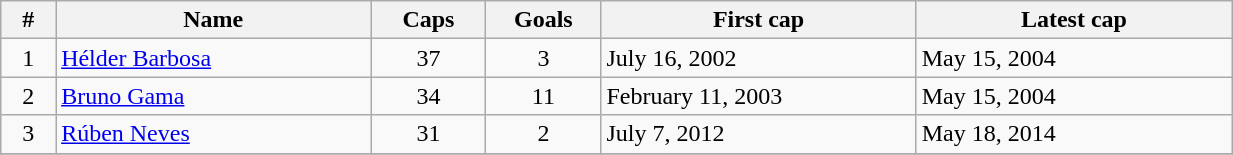<table class="sortable wikitable" style="width:65%">
<tr>
<th style="width:20px;">#</th>
<th style="width:150px;">Name</th>
<th style="width:50px;">Caps</th>
<th style="width:50px;">Goals</th>
<th style="width:150px;">First cap</th>
<th style="width:150px;">Latest cap</th>
</tr>
<tr>
<td align=center>1</td>
<td><a href='#'>Hélder Barbosa</a></td>
<td align=center>37</td>
<td align=center>3</td>
<td>July 16, 2002</td>
<td>May 15, 2004</td>
</tr>
<tr>
<td align=center>2</td>
<td><a href='#'>Bruno Gama</a></td>
<td align=center>34</td>
<td align=center>11</td>
<td>February 11, 2003</td>
<td>May 15, 2004</td>
</tr>
<tr>
<td align=center>3</td>
<td><a href='#'>Rúben Neves</a></td>
<td align=center>31</td>
<td align=center>2</td>
<td>July 7, 2012</td>
<td>May 18, 2014</td>
</tr>
<tr>
</tr>
</table>
